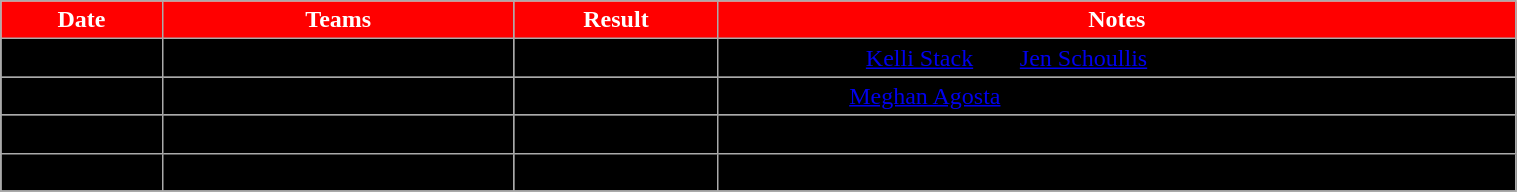<table class="wikitable" width="80%">
<tr align="center">
<th style="background:red;color:#FFFFFF;">Date</th>
<th style="background:red;color:#FFFFFF;">Teams</th>
<th style="background:red;color:#FFFFFF;">Result</th>
<th style="background:red;color:#FFFFFF;">Notes</th>
</tr>
<tr align="center" bgcolor=" ">
<td>August 25</td>
<td>USA vs. Japan</td>
<td>USA, 13-0</td>
<td><a href='#'>Kelli Stack</a> and <a href='#'>Jen Schoullis</a> each scored a hat trick</td>
</tr>
<tr align="center" bgcolor=" ">
<td>August 25</td>
<td>Canada vs. Russia</td>
<td>Canada, 14-1</td>
<td><a href='#'>Meghan Agosta</a> scored a hat trick and added two assists</td>
</tr>
<tr align="center" bgcolor=" ">
<td>August 25</td>
<td>Finland vs. Slovakia</td>
<td>Finland, 2-0</td>
<td></td>
</tr>
<tr align="center" bgcolor=" ">
<td>August 25</td>
<td>Sweden vs. Switzerland</td>
<td>Sweden, 4-2</td>
<td></td>
</tr>
<tr align="center" bgcolor=" ">
</tr>
</table>
